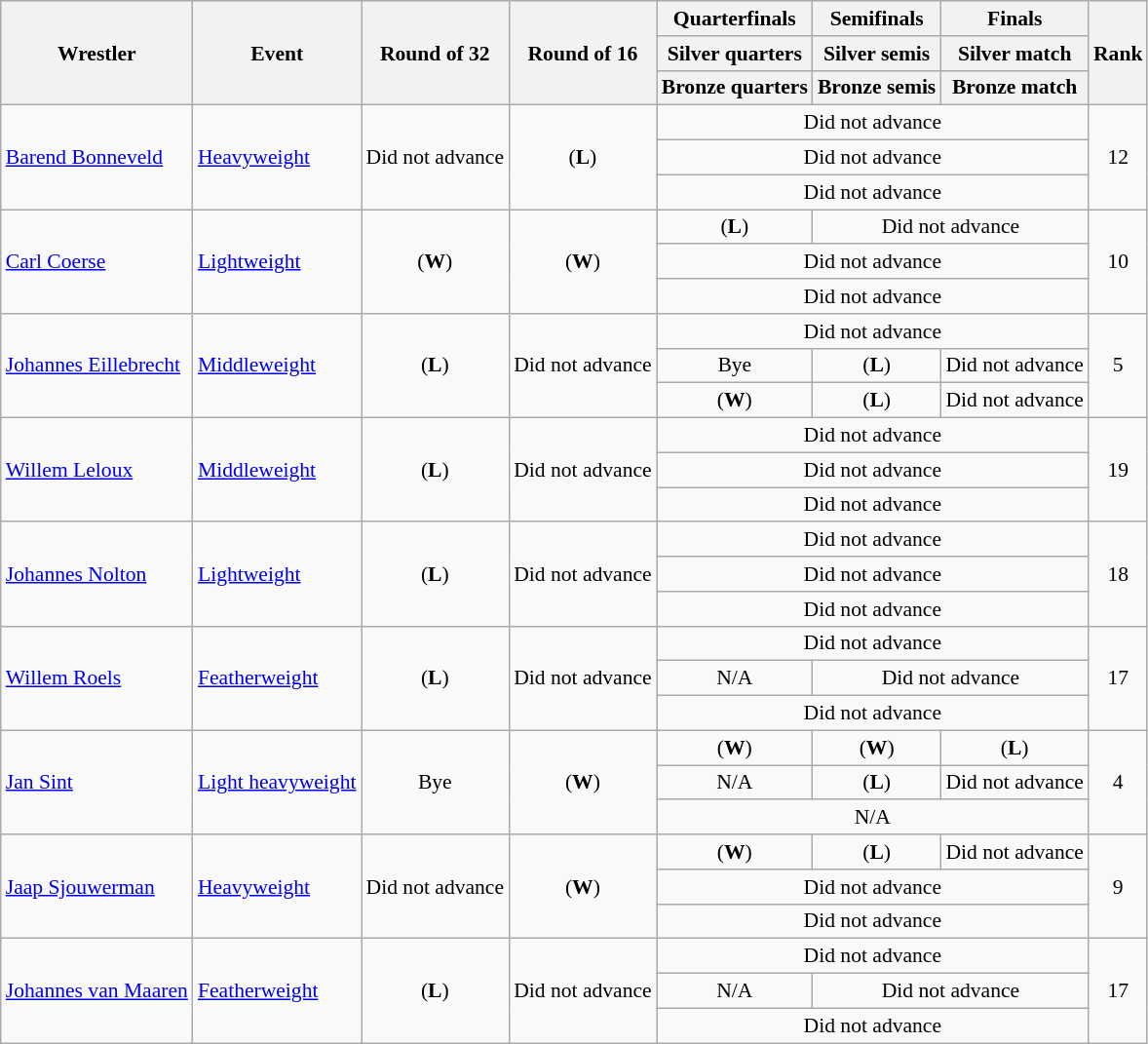<table class=wikitable style="font-size:90%">
<tr>
<th rowspan=3>Wrestler</th>
<th rowspan=3>Event</th>
<th rowspan=3>Round of 32</th>
<th rowspan=3>Round of 16</th>
<th>Quarterfinals</th>
<th>Semifinals</th>
<th>Finals</th>
<th rowspan=3>Rank</th>
</tr>
<tr>
<th>Silver quarters</th>
<th>Silver semis</th>
<th>Silver match</th>
</tr>
<tr>
<th>Bronze quarters</th>
<th>Bronze semis</th>
<th>Bronze match</th>
</tr>
<tr>
<td rowspan=3><a href='#'>Barend Bonneveld</a></td>
<td rowspan=3><a href='#'>Heavyweight</a></td>
<td align=center rowspan=3>Did not advance</td>
<td align=center rowspan=3> (<strong>L</strong>)</td>
<td align=center colspan=3>Did not advance</td>
<td align=center rowspan=3>12</td>
</tr>
<tr>
<td align=center colspan=3>Did not advance</td>
</tr>
<tr>
<td align=center colspan=3>Did not advance</td>
</tr>
<tr>
<td rowspan=3><a href='#'>Carl Coerse</a></td>
<td rowspan=3><a href='#'>Lightweight</a></td>
<td align=center rowspan=3> (<strong>W</strong>)</td>
<td align=center rowspan=3> (<strong>W</strong>)</td>
<td align=center> (<strong>L</strong>)</td>
<td align=center colspan=2>Did not advance</td>
<td align=center rowspan=3>10</td>
</tr>
<tr>
<td align=center colspan=3>Did not advance</td>
</tr>
<tr>
<td align=center colspan=3>Did not advance</td>
</tr>
<tr>
<td rowspan=3><a href='#'>Johannes Eillebrecht</a></td>
<td rowspan=3><a href='#'>Middleweight</a></td>
<td align=center rowspan=3> (<strong>L</strong>)</td>
<td align=center rowspan=3>Did not advance</td>
<td align=center colspan=3>Did not advance</td>
<td align=center rowspan=3>5</td>
</tr>
<tr>
<td align=center>Bye</td>
<td align=center> (<strong>L</strong>)</td>
<td align=center>Did not advance</td>
</tr>
<tr>
<td align=center> (<strong>W</strong>)</td>
<td align=center> (<strong>L</strong>)</td>
<td align=center>Did not advance</td>
</tr>
<tr>
<td rowspan=3><a href='#'>Willem Leloux</a></td>
<td rowspan=3><a href='#'>Middleweight</a></td>
<td align=center rowspan=3> (<strong>L</strong>)</td>
<td align=center rowspan=3>Did not advance</td>
<td align=center colspan=3>Did not advance</td>
<td align=center rowspan=3>19</td>
</tr>
<tr>
<td align=center colspan=3>Did not advance</td>
</tr>
<tr>
<td align=center colspan=3>Did not advance</td>
</tr>
<tr>
<td rowspan=3><a href='#'>Johannes Nolton</a></td>
<td rowspan=3><a href='#'>Lightweight</a></td>
<td align=center rowspan=3> (<strong>L</strong>)</td>
<td align=center rowspan=3>Did not advance</td>
<td align=center colspan=3>Did not advance</td>
<td align=center rowspan=3>18</td>
</tr>
<tr>
<td align=center colspan=3>Did not advance</td>
</tr>
<tr>
<td align=center colspan=3>Did not advance</td>
</tr>
<tr>
<td rowspan=3><a href='#'>Willem Roels</a></td>
<td rowspan=3><a href='#'>Featherweight</a></td>
<td align=center rowspan=3> (<strong>L</strong>)</td>
<td align=center rowspan=3>Did not advance</td>
<td align=center colspan=3>Did not advance</td>
<td align=center rowspan=3>17</td>
</tr>
<tr>
<td align=center>N/A</td>
<td align=center colspan=2>Did not advance</td>
</tr>
<tr>
<td align=center colspan=3>Did not advance</td>
</tr>
<tr>
<td rowspan=3><a href='#'>Jan Sint</a></td>
<td rowspan=3><a href='#'>Light heavyweight</a></td>
<td align=center rowspan=3>Bye</td>
<td align=center rowspan=3> (<strong>W</strong>)</td>
<td align=center> (<strong>W</strong>)</td>
<td align=center> (<strong>W</strong>)</td>
<td align=center> (<strong>L</strong>)</td>
<td align=center rowspan=3>4</td>
</tr>
<tr>
<td align=center>N/A</td>
<td align=center> (<strong>L</strong>)</td>
<td align=center>Did not advance</td>
</tr>
<tr>
<td align=center colspan=3>N/A</td>
</tr>
<tr>
<td rowspan=3><a href='#'>Jaap Sjouwerman</a></td>
<td rowspan=3><a href='#'>Heavyweight</a></td>
<td align=center rowspan=3>Did not advance</td>
<td align=center rowspan=3> (<strong>W</strong>)</td>
<td align=center> (<strong>W</strong>)</td>
<td align=center> (<strong>L</strong>)</td>
<td align=center>Did not advance</td>
<td align=center rowspan=3>9</td>
</tr>
<tr>
<td align=center colspan=3>Did not advance</td>
</tr>
<tr>
<td align=center colspan=3>Did not advance</td>
</tr>
<tr>
<td rowspan=3><a href='#'>Johannes van Maaren</a></td>
<td rowspan=3><a href='#'>Featherweight</a></td>
<td align=center rowspan=3> (<strong>L</strong>)</td>
<td align=center rowspan=3>Did not advance</td>
<td align=center colspan=3>Did not advance</td>
<td align=center rowspan=3>17</td>
</tr>
<tr>
<td align=center>N/A</td>
<td align=center colspan=2>Did not advance</td>
</tr>
<tr>
<td align=center colspan=3>Did not advance</td>
</tr>
</table>
